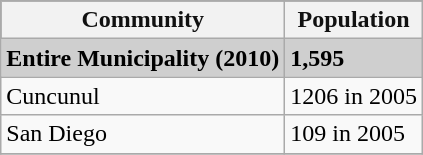<table class="wikitable">
<tr style="background:#111111; color:#111111;">
<th><strong>Community</strong></th>
<th><strong>Population</strong></th>
</tr>
<tr style="background:#CFCFCF;">
<td><strong>Entire Municipality (2010)</strong></td>
<td><strong>1,595</strong></td>
</tr>
<tr>
<td>Cuncunul</td>
<td>1206 in 2005</td>
</tr>
<tr>
<td>San Diego</td>
<td>109 in 2005</td>
</tr>
<tr>
</tr>
</table>
